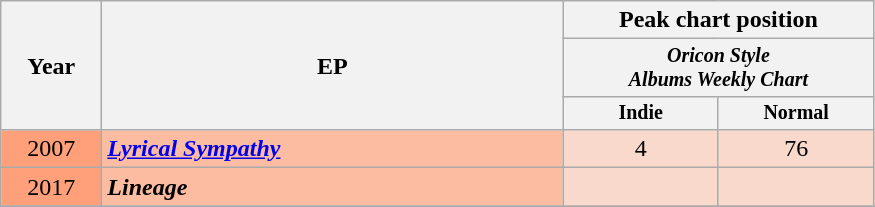<table class="wikitable">
<tr>
<th width="60" rowspan="3">Year</th>
<th rowspan="3" width="300">EP</th>
<th width="200" colspan="2">Peak chart position</th>
</tr>
<tr style="font-size:smaller;">
<th bgcolor="FFA07A" colspan="2"><em>Oricon Style</em><br><em>Albums Weekly Chart</em><br></th>
</tr>
<tr style="font-size:smaller;">
<th bgcolor="FFA07A" width="50">Indie</th>
<th bgcolor="FFA07A" width="50">Normal</th>
</tr>
<tr>
<td align="center" bgcolor="FFA07A">2007</td>
<td bgcolor="#FBBCA1"><strong><em><a href='#'>Lyrical Sympathy</a></em></strong> </td>
<td align="center"  bgcolor="#F9D9CB">4</td>
<td align="center"  bgcolor="#F9D9CB">76</td>
</tr>
<tr>
<td align="center" bgcolor="FFA07A">2017</td>
<td bgcolor="#FBBCA1"><strong><em>Lineage</em></strong> </td>
<td align="center" bgcolor="#F9D9CB"></td>
<td align="center" bgcolor="#F9D9CB"></td>
</tr>
<tr>
</tr>
</table>
